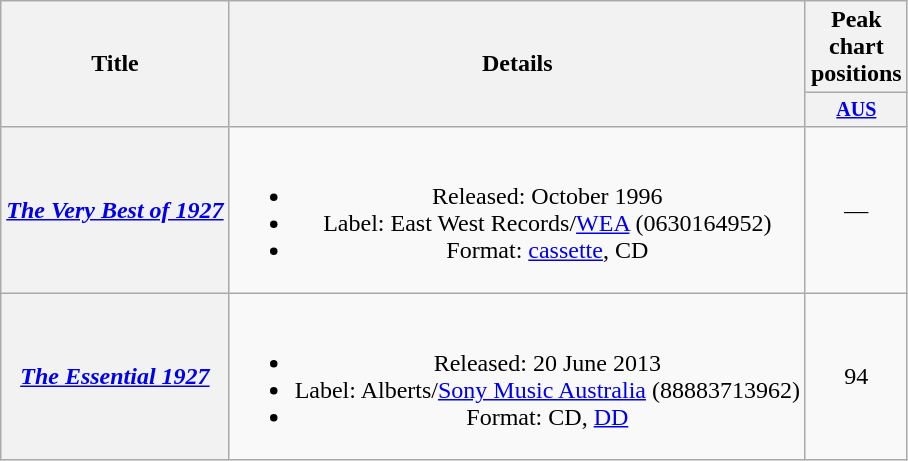<table class="wikitable plainrowheaders" style="text-align:center;">
<tr>
<th rowspan="2">Title</th>
<th rowspan="2">Details</th>
<th>Peak chart positions</th>
</tr>
<tr style="font-size:smaller;">
<th style="width:30px;"><a href='#'>AUS</a><br></th>
</tr>
<tr>
<th scope="row"><em><a href='#'>The Very Best of 1927</a></em></th>
<td><br><ul><li>Released: October 1996</li><li>Label: East West Records/<a href='#'>WEA</a> (0630164952)</li><li>Format: <a href='#'>cassette</a>, CD</li></ul></td>
<td>—</td>
</tr>
<tr>
<th scope="row"><em><a href='#'>The Essential 1927</a></em></th>
<td><br><ul><li>Released: 20 June 2013</li><li>Label: Alberts/<a href='#'>Sony Music Australia</a> (88883713962)</li><li>Format: CD, <a href='#'>DD</a></li></ul></td>
<td>94</td>
</tr>
</table>
